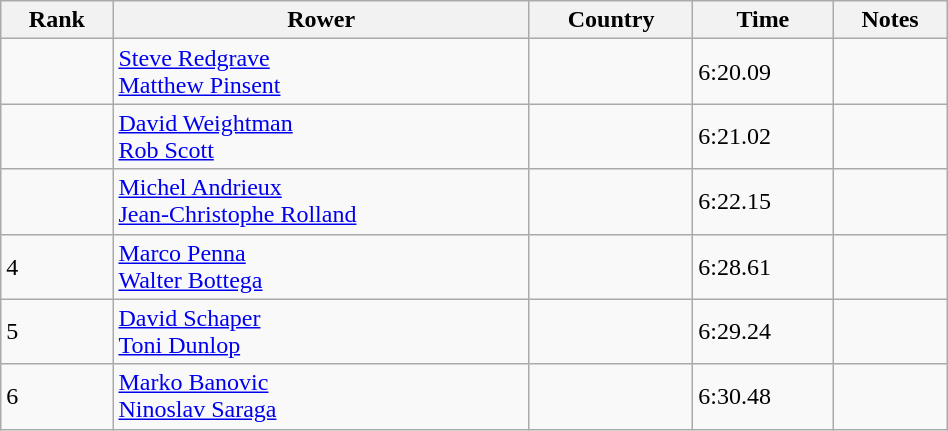<table class="wikitable sortable" width=50%>
<tr>
<th>Rank</th>
<th>Rower</th>
<th>Country</th>
<th>Time</th>
<th>Notes</th>
</tr>
<tr>
<td></td>
<td><a href='#'>Steve Redgrave</a> <br> <a href='#'>Matthew Pinsent</a></td>
<td></td>
<td>6:20.09</td>
<td></td>
</tr>
<tr>
<td></td>
<td><a href='#'>David Weightman</a> <br><a href='#'>Rob Scott</a></td>
<td></td>
<td>6:21.02</td>
<td></td>
</tr>
<tr>
<td></td>
<td><a href='#'>Michel Andrieux</a><br><a href='#'>Jean-Christophe Rolland</a></td>
<td></td>
<td>6:22.15</td>
<td></td>
</tr>
<tr>
<td>4</td>
<td><a href='#'>Marco Penna</a><br><a href='#'>Walter Bottega</a></td>
<td></td>
<td>6:28.61</td>
<td></td>
</tr>
<tr>
<td>5</td>
<td><a href='#'>David Schaper</a><br><a href='#'>Toni Dunlop</a></td>
<td></td>
<td>6:29.24</td>
<td></td>
</tr>
<tr>
<td>6</td>
<td><a href='#'>Marko Banovic</a> <br> <a href='#'>Ninoslav Saraga</a></td>
<td></td>
<td>6:30.48</td>
<td></td>
</tr>
</table>
